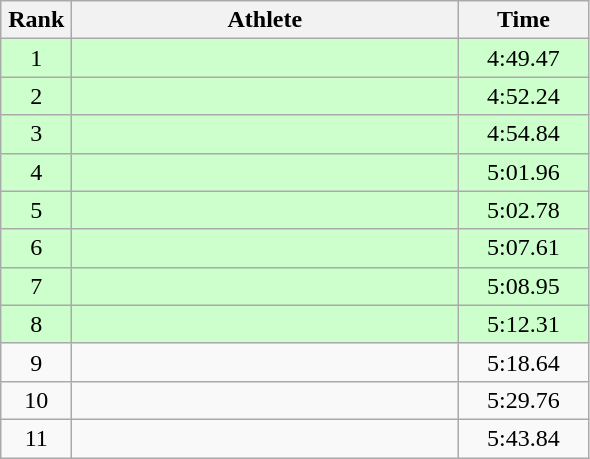<table class=wikitable style="text-align:center">
<tr>
<th width=40>Rank</th>
<th width=250>Athlete</th>
<th width=80>Time</th>
</tr>
<tr bgcolor="ccffcc">
<td>1</td>
<td align=left></td>
<td>4:49.47</td>
</tr>
<tr bgcolor="ccffcc">
<td>2</td>
<td align=left></td>
<td>4:52.24</td>
</tr>
<tr bgcolor="ccffcc">
<td>3</td>
<td align=left></td>
<td>4:54.84</td>
</tr>
<tr bgcolor="ccffcc">
<td>4</td>
<td align=left></td>
<td>5:01.96</td>
</tr>
<tr bgcolor="ccffcc">
<td>5</td>
<td align=left></td>
<td>5:02.78</td>
</tr>
<tr bgcolor="ccffcc">
<td>6</td>
<td align=left></td>
<td>5:07.61</td>
</tr>
<tr bgcolor="ccffcc">
<td>7</td>
<td align=left></td>
<td>5:08.95</td>
</tr>
<tr bgcolor="ccffcc">
<td>8</td>
<td align=left></td>
<td>5:12.31</td>
</tr>
<tr>
<td>9</td>
<td align=left></td>
<td>5:18.64</td>
</tr>
<tr>
<td>10</td>
<td align=left></td>
<td>5:29.76</td>
</tr>
<tr>
<td>11</td>
<td align=left></td>
<td>5:43.84</td>
</tr>
</table>
